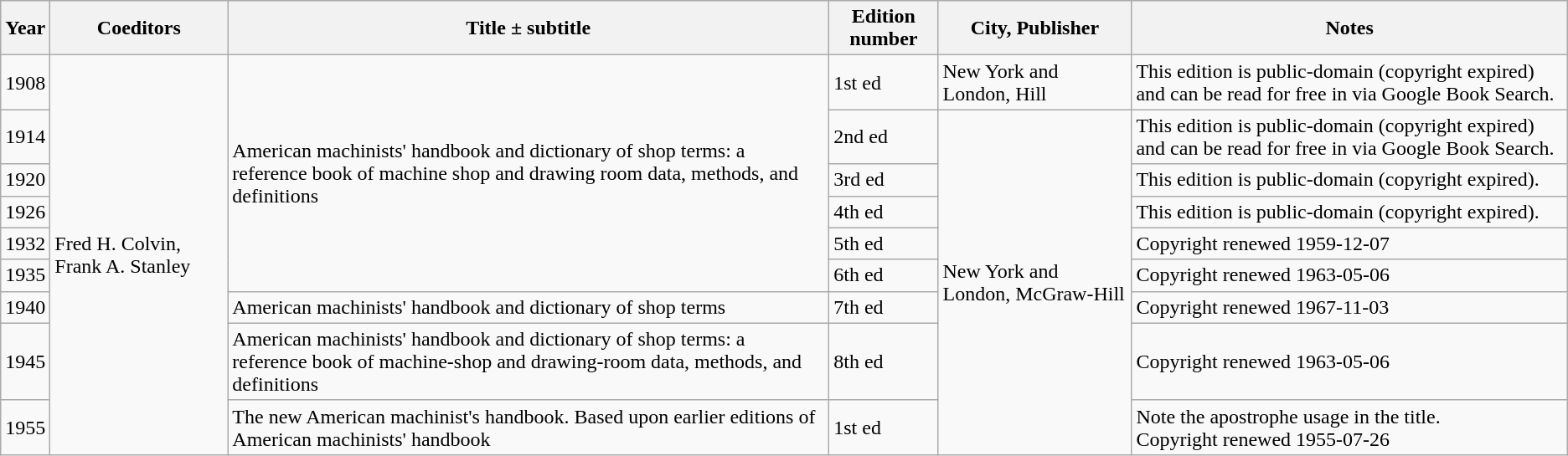<table class="wikitable">
<tr>
<th>Year</th>
<th>Coeditors</th>
<th>Title ± subtitle</th>
<th>Edition number</th>
<th>City, Publisher</th>
<th>Notes</th>
</tr>
<tr>
<td>1908</td>
<td rowspan="9">Fred H. Colvin, Frank A. Stanley</td>
<td rowspan="6">American machinists' handbook and dictionary of shop terms: a reference book of machine shop and drawing room data, methods, and definitions</td>
<td>1st ed</td>
<td>New York and London, Hill</td>
<td>This edition is public-domain (copyright expired) and can be read for free in  via Google Book Search.</td>
</tr>
<tr>
<td>1914</td>
<td>2nd ed</td>
<td rowspan="8">New York and London, McGraw-Hill</td>
<td>This edition is public-domain (copyright expired) and can be read for free in  via Google Book Search.</td>
</tr>
<tr>
<td>1920</td>
<td>3rd ed</td>
<td>This edition is public-domain (copyright expired).</td>
</tr>
<tr>
<td>1926</td>
<td>4th ed</td>
<td>This edition is public-domain (copyright expired).</td>
</tr>
<tr>
<td>1932</td>
<td>5th ed</td>
<td>Copyright renewed 1959-12-07</td>
</tr>
<tr>
<td>1935</td>
<td>6th ed</td>
<td>Copyright renewed 1963-05-06</td>
</tr>
<tr>
<td>1940</td>
<td>American machinists' handbook and dictionary of shop terms</td>
<td>7th ed</td>
<td>Copyright renewed 1967-11-03</td>
</tr>
<tr>
<td>1945</td>
<td>American machinists' handbook and dictionary of shop terms: a reference book of machine-shop and drawing-room data, methods, and definitions</td>
<td>8th ed</td>
<td>Copyright renewed 1963-05-06</td>
</tr>
<tr>
<td>1955</td>
<td>The new American machinist's handbook. Based upon earlier editions of American machinists' handbook</td>
<td>1st ed</td>
<td>Note the apostrophe usage in the title.<br>Copyright renewed 1955-07-26</td>
</tr>
</table>
